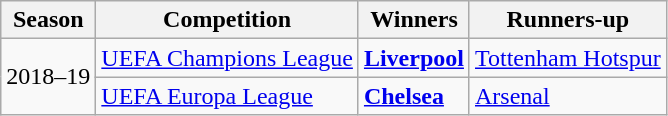<table class="wikitable sortable">
<tr>
<th>Season</th>
<th>Competition</th>
<th>Winners</th>
<th>Runners-up</th>
</tr>
<tr>
<td rowspan="2">2018–19</td>
<td><a href='#'>UEFA Champions League</a></td>
<td> <strong><a href='#'>Liverpool</a></strong></td>
<td> <a href='#'>Tottenham Hotspur</a></td>
</tr>
<tr>
<td><a href='#'>UEFA Europa League</a></td>
<td> <strong><a href='#'>Chelsea</a></strong></td>
<td> <a href='#'>Arsenal</a></td>
</tr>
</table>
